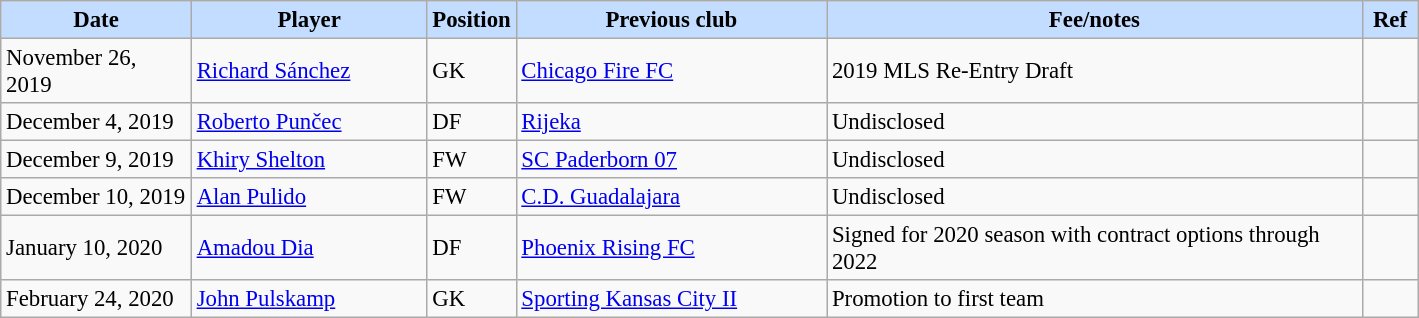<table class="wikitable" style="text-align:left; font-size:95%;">
<tr>
<th style="background:#c2ddff; width:120px;">Date</th>
<th style="background:#c2ddff; width:150px;">Player</th>
<th style="background:#c2ddff; width:50px;">Position</th>
<th style="background:#c2ddff; width:200px;">Previous club</th>
<th style="background:#c2ddff; width:350px;">Fee/notes</th>
<th style="background:#c2ddff; width:30px;">Ref</th>
</tr>
<tr>
<td>November 26, 2019</td>
<td> <a href='#'>Richard Sánchez</a></td>
<td>GK</td>
<td> <a href='#'>Chicago Fire FC</a></td>
<td>2019 MLS Re-Entry Draft</td>
<td></td>
</tr>
<tr>
<td>December 4, 2019</td>
<td> <a href='#'>Roberto Punčec</a></td>
<td>DF</td>
<td> <a href='#'>Rijeka</a></td>
<td>Undisclosed</td>
<td></td>
</tr>
<tr>
<td>December 9, 2019</td>
<td> <a href='#'>Khiry Shelton</a></td>
<td>FW</td>
<td> <a href='#'>SC Paderborn 07</a></td>
<td>Undisclosed</td>
<td></td>
</tr>
<tr>
<td>December 10, 2019</td>
<td> <a href='#'>Alan Pulido</a></td>
<td>FW</td>
<td> <a href='#'>C.D. Guadalajara</a></td>
<td>Undisclosed</td>
<td></td>
</tr>
<tr>
<td>January 10, 2020</td>
<td> <a href='#'>Amadou Dia</a></td>
<td>DF</td>
<td> <a href='#'>Phoenix Rising FC</a></td>
<td>Signed for 2020 season with contract options through 2022</td>
<td></td>
</tr>
<tr>
<td>February 24, 2020</td>
<td> <a href='#'>John Pulskamp</a></td>
<td>GK</td>
<td> <a href='#'>Sporting Kansas City II</a></td>
<td>Promotion to first team</td>
<td></td>
</tr>
</table>
